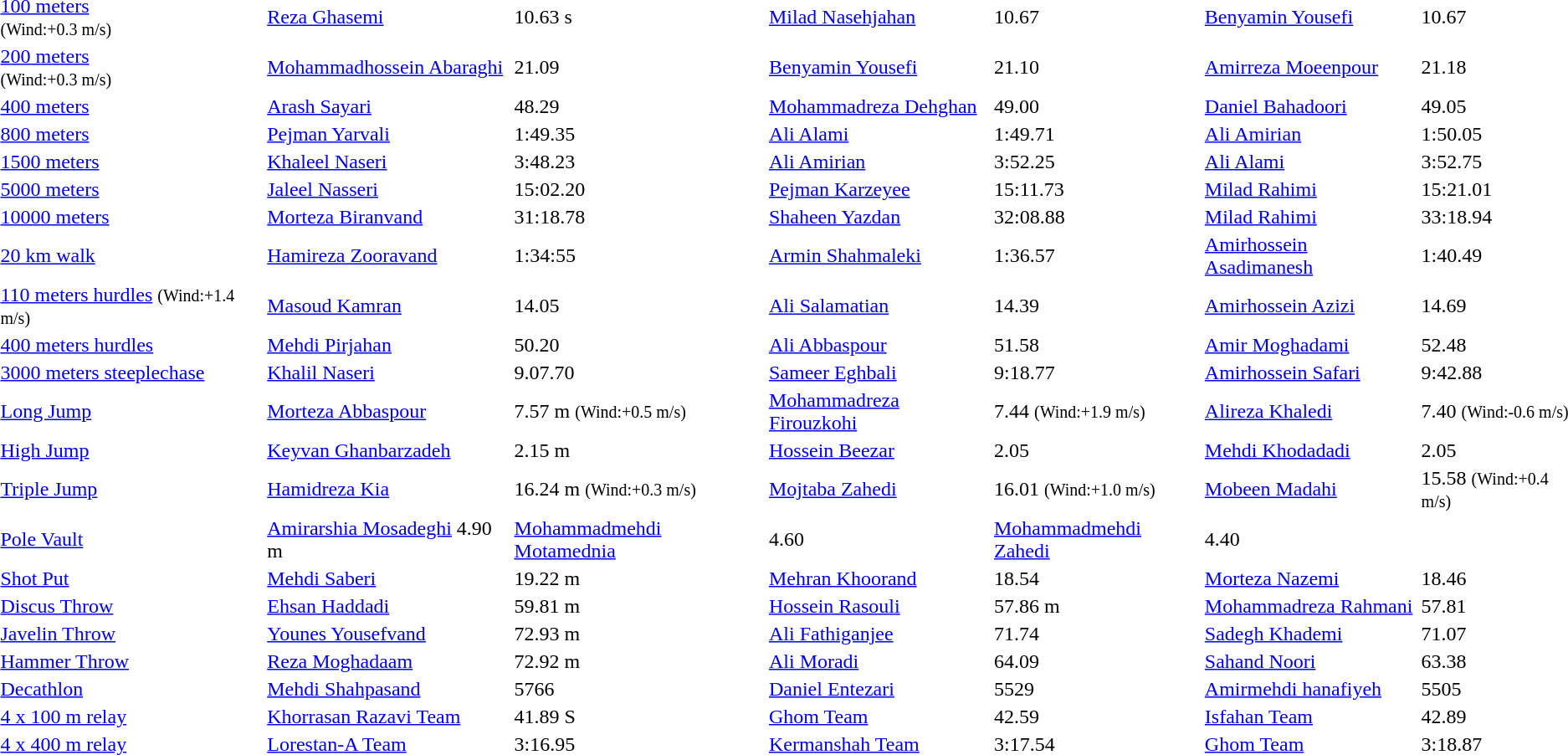<table>
<tr>
<td><a href='#'>100 meters</a><br> <small>(Wind:+0.3 m/s)</small></td>
<td><a href='#'>Reza Ghasemi</a></td>
<td>10.63 s</td>
<td><a href='#'>Milad Nasehjahan</a></td>
<td>10.67</td>
<td><a href='#'>Benyamin Yousefi</a></td>
<td>10.67</td>
</tr>
<tr>
<td><a href='#'>200 meters</a><br> <small>(Wind:+0.3 m/s)</small></td>
<td><a href='#'>Mohammadhossein Abaraghi</a></td>
<td>21.09</td>
<td><a href='#'>Benyamin Yousefi</a></td>
<td>21.10</td>
<td><a href='#'>Amirreza Moeenpour</a></td>
<td>21.18</td>
</tr>
<tr>
<td><a href='#'>400 meters</a></td>
<td><a href='#'>Arash Sayari</a></td>
<td>48.29</td>
<td><a href='#'>Mohammadreza Dehghan</a></td>
<td>49.00</td>
<td><a href='#'>Daniel Bahadoori</a></td>
<td>49.05</td>
</tr>
<tr>
<td><a href='#'>800 meters</a></td>
<td><a href='#'>Pejman Yarvali</a></td>
<td>1:49.35</td>
<td><a href='#'>Ali Alami</a></td>
<td>1:49.71</td>
<td><a href='#'>Ali Amirian</a></td>
<td>1:50.05</td>
</tr>
<tr>
<td><a href='#'>1500 meters</a></td>
<td><a href='#'>Khaleel Naseri</a></td>
<td>3:48.23</td>
<td><a href='#'>Ali Amirian</a></td>
<td>3:52.25</td>
<td><a href='#'>Ali Alami</a></td>
<td>3:52.75</td>
</tr>
<tr>
<td><a href='#'>5000 meters</a></td>
<td><a href='#'>Jaleel Nasseri</a></td>
<td>15:02.20</td>
<td><a href='#'>Pejman Karzeyee</a></td>
<td>15:11.73</td>
<td><a href='#'>Milad Rahimi</a></td>
<td>15:21.01</td>
</tr>
<tr>
<td><a href='#'>10000 meters</a></td>
<td><a href='#'>Morteza Biranvand</a></td>
<td>31:18.78</td>
<td><a href='#'>Shaheen Yazdan</a></td>
<td>32:08.88</td>
<td><a href='#'>Milad Rahimi</a></td>
<td>33:18.94</td>
</tr>
<tr>
<td><a href='#'>20 km walk</a></td>
<td><a href='#'>Hamireza Zooravand</a></td>
<td>1:34:55</td>
<td><a href='#'>Armin Shahmaleki</a></td>
<td>1:36.57</td>
<td><a href='#'>Amirhossein Asadimanesh</a></td>
<td>1:40.49</td>
</tr>
<tr>
<td><a href='#'>110 meters hurdles</a> <small>(Wind:+1.4 m/s)</small></td>
<td><a href='#'>Masoud Kamran</a></td>
<td>14.05</td>
<td><a href='#'>Ali Salamatian</a></td>
<td>14.39</td>
<td><a href='#'>Amirhossein Azizi</a></td>
<td>14.69</td>
</tr>
<tr>
<td><a href='#'>400 meters hurdles</a></td>
<td><a href='#'>Mehdi Pirjahan</a></td>
<td>50.20</td>
<td><a href='#'>Ali Abbaspour</a></td>
<td>51.58</td>
<td><a href='#'>Amir Moghadami</a></td>
<td>52.48</td>
</tr>
<tr>
<td><a href='#'>3000 meters steeplechase</a></td>
<td><a href='#'>Khalil Naseri</a></td>
<td>9.07.70</td>
<td><a href='#'>Sameer Eghbali</a></td>
<td>9:18.77</td>
<td><a href='#'>Amirhossein Safari</a></td>
<td>9:42.88</td>
</tr>
<tr>
<td><a href='#'>Long Jump</a></td>
<td><a href='#'>Morteza Abbaspour</a></td>
<td>7.57 m <small>(Wind:+0.5 m/s)</small></td>
<td><a href='#'>Mohammadreza Firouzkohi</a></td>
<td>7.44 <small>(Wind:+1.9 m/s)</small></td>
<td><a href='#'>Alireza Khaledi</a></td>
<td>7.40 <small>(Wind:-0.6 m/s)</small></td>
</tr>
<tr>
<td><a href='#'>High Jump</a></td>
<td><a href='#'>Keyvan Ghanbarzadeh</a></td>
<td>2.15 m</td>
<td><a href='#'>Hossein Beezar</a></td>
<td>2.05</td>
<td><a href='#'>Mehdi Khodadadi</a></td>
<td>2.05</td>
</tr>
<tr>
<td><a href='#'>Triple Jump</a></td>
<td><a href='#'>Hamidreza Kia</a></td>
<td>16.24 m <small>(Wind:+0.3 m/s)</small></td>
<td><a href='#'>Mojtaba Zahedi</a></td>
<td>16.01 <small>(Wind:+1.0 m/s)</small></td>
<td><a href='#'>Mobeen Madahi</a></td>
<td>15.58 <small>(Wind:+0.4 m/s)</small></td>
</tr>
<tr>
<td><a href='#'>Pole Vault</a></td>
<td><a href='#'>Amirarshia Mosadeghi</a> 4.90 m</td>
<td><a href='#'>Mohammadmehdi Motamednia</a></td>
<td>4.60</td>
<td><a href='#'>Mohammadmehdi Zahedi</a></td>
<td>4.40</td>
</tr>
<tr>
<td><a href='#'>Shot Put</a></td>
<td><a href='#'>Mehdi Saberi</a></td>
<td>19.22 m</td>
<td><a href='#'>Mehran Khoorand</a></td>
<td>18.54</td>
<td><a href='#'>Morteza Nazemi</a></td>
<td>18.46</td>
</tr>
<tr>
<td><a href='#'>Discus Throw</a></td>
<td><a href='#'>Ehsan Haddadi</a></td>
<td>59.81 m</td>
<td><a href='#'>Hossein Rasouli</a></td>
<td>57.86 m</td>
<td><a href='#'>Mohammadreza Rahmani</a></td>
<td>57.81</td>
</tr>
<tr>
<td><a href='#'>Javelin Throw</a></td>
<td><a href='#'>Younes Yousefvand</a></td>
<td>72.93 m</td>
<td><a href='#'>Ali Fathiganjee</a></td>
<td>71.74</td>
<td><a href='#'>Sadegh Khademi</a></td>
<td>71.07</td>
</tr>
<tr>
<td><a href='#'>Hammer Throw</a></td>
<td><a href='#'>Reza Moghadaam</a></td>
<td>72.92 m</td>
<td><a href='#'>Ali Moradi</a></td>
<td>64.09</td>
<td><a href='#'>Sahand Noori</a></td>
<td>63.38</td>
</tr>
<tr>
<td><a href='#'>Decathlon</a></td>
<td><a href='#'>Mehdi Shahpasand</a></td>
<td>5766</td>
<td><a href='#'>Daniel Entezari</a></td>
<td>5529</td>
<td><a href='#'>Amirmehdi hanafiyeh</a></td>
<td>5505</td>
</tr>
<tr>
<td><a href='#'>4 x 100 m relay</a></td>
<td><a href='#'>Khorrasan Razavi Team</a></td>
<td>41.89 S</td>
<td><a href='#'>Ghom Team</a></td>
<td>42.59</td>
<td><a href='#'>Isfahan Team</a></td>
<td>42.89</td>
</tr>
<tr>
<td><a href='#'>4 x 400 m relay</a></td>
<td><a href='#'>Lorestan-A Team</a></td>
<td>3:16.95</td>
<td><a href='#'>Kermanshah Team</a></td>
<td>3:17.54</td>
<td><a href='#'>Ghom Team</a></td>
<td>3:18.87</td>
</tr>
<tr>
</tr>
</table>
